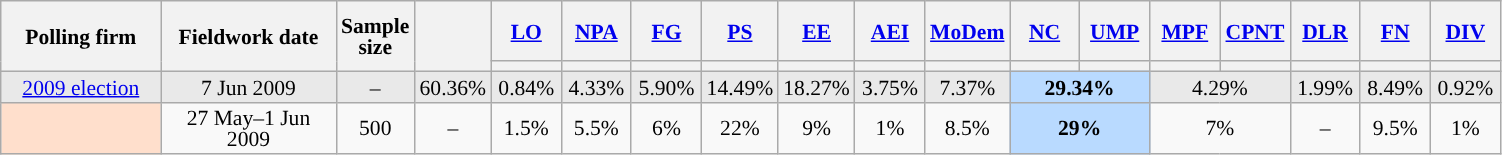<table class="wikitable sortable" style="text-align:center;font-size:90%;line-height:14px;">
<tr style="height:40px;">
<th style="width:100px;" rowspan="2">Polling firm</th>
<th style="width:110px;" rowspan="2">Fieldwork date</th>
<th style="width:35px;" rowspan="2">Sample<br>size</th>
<th style="width:30px;" rowspan="2"></th>
<th class="unsortable" style="width:40px;"><a href='#'>LO</a></th>
<th class="unsortable" style="width:40px;"><a href='#'>NPA</a></th>
<th class="unsortable" style="width:40px;"><a href='#'>FG</a></th>
<th class="unsortable" style="width:40px;"><a href='#'>PS</a></th>
<th class="unsortable" style="width:40px;"><a href='#'>EE</a></th>
<th class="unsortable" style="width:40px;"><a href='#'>AEI</a></th>
<th class="unsortable" style="width:40px;"><a href='#'>MoDem</a></th>
<th class="unsortable" style="width:40px;"><a href='#'>NC</a></th>
<th class="unsortable" style="width:40px;"><a href='#'>UMP</a></th>
<th class="unsortable" style="width:40px;"><a href='#'>MPF</a></th>
<th class="unsortable" style="width:40px;"><a href='#'>CPNT</a></th>
<th class="unsortable" style="width:40px;"><a href='#'>DLR</a></th>
<th class="unsortable" style="width:40px;"><a href='#'>FN</a></th>
<th class="unsortable" style="width:40px;"><a href='#'>DIV</a></th>
</tr>
<tr>
<th style="background:"></th>
<th style="background:"></th>
<th style="background:"></th>
<th style="background:"></th>
<th style="background:"></th>
<th style="background:"></th>
<th style="background:"></th>
<th style="background:"></th>
<th style="background:"></th>
<th style="background:"></th>
<th style="background:"></th>
<th style="background:"></th>
<th style="background:"></th>
<th style="background:"></th>
</tr>
<tr style="background:#E9E9E9;">
<td><a href='#'>2009 election</a></td>
<td data-sort-value="2009-06-07">7 Jun 2009</td>
<td>–</td>
<td>60.36%</td>
<td>0.84%</td>
<td>4.33%</td>
<td>5.90%</td>
<td>14.49%</td>
<td>18.27%</td>
<td>3.75%</td>
<td>7.37%</td>
<td style="background:#B9DAFF;" colspan="2"><strong>29.34%</strong></td>
<td colspan="2">4.29%</td>
<td>1.99%</td>
<td>8.49%</td>
<td>0.92%</td>
</tr>
<tr>
<td style="background:#FFDFCC;"></td>
<td data-sort-value="2009-06-01">27 May–1 Jun 2009</td>
<td>500</td>
<td>–</td>
<td>1.5%</td>
<td>5.5%</td>
<td>6%</td>
<td>22%</td>
<td>9%</td>
<td>1%</td>
<td>8.5%</td>
<td style="background:#B9DAFF;" colspan="2"><strong>29%</strong></td>
<td colspan="2">7%</td>
<td>–</td>
<td>9.5%</td>
<td>1%</td>
</tr>
</table>
